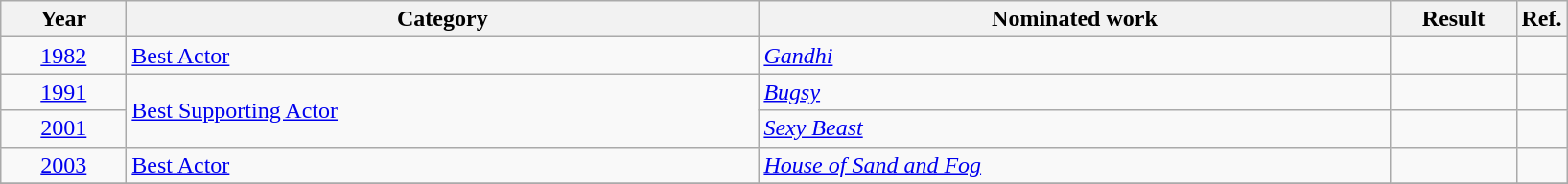<table class=wikitable>
<tr>
<th scope="col" style="width:5em;">Year</th>
<th scope="col" style="width:27em;">Category</th>
<th scope="col" style="width:27em;">Nominated work</th>
<th scope="col" style="width:5em;">Result</th>
<th>Ref.</th>
</tr>
<tr>
<td style="text-align:center;"><a href='#'>1982</a></td>
<td><a href='#'>Best Actor</a></td>
<td><em><a href='#'>Gandhi</a></em></td>
<td></td>
<td style="text-align:center;"></td>
</tr>
<tr>
<td style="text-align:center;"><a href='#'>1991</a></td>
<td rowspan="2"><a href='#'>Best Supporting Actor</a></td>
<td><em><a href='#'>Bugsy</a></em></td>
<td></td>
<td style="text-align:center;"></td>
</tr>
<tr>
<td style="text-align:center;"><a href='#'>2001</a></td>
<td><em><a href='#'>Sexy Beast</a></em></td>
<td></td>
<td style="text-align:center;"></td>
</tr>
<tr>
<td style="text-align:center;"><a href='#'>2003</a></td>
<td><a href='#'>Best Actor</a></td>
<td><em><a href='#'>House of Sand and Fog</a></em></td>
<td></td>
<td style="text-align:center;"></td>
</tr>
<tr>
</tr>
</table>
